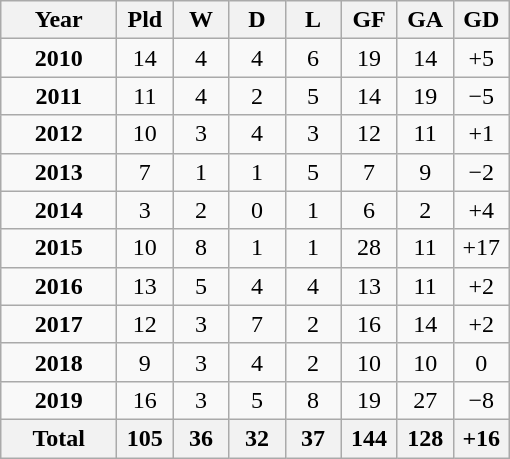<table class="wikitable" style="text-align: center;">
<tr>
<th width=70>Year</th>
<th width=30>Pld</th>
<th width=30>W</th>
<th width=30>D</th>
<th width=30>L</th>
<th width=30>GF</th>
<th width=30>GA</th>
<th width=30>GD</th>
</tr>
<tr>
<td><strong>2010</strong></td>
<td>14</td>
<td>4</td>
<td>4</td>
<td>6</td>
<td>19</td>
<td>14</td>
<td>+5</td>
</tr>
<tr>
<td><strong>2011</strong></td>
<td>11</td>
<td>4</td>
<td>2</td>
<td>5</td>
<td>14</td>
<td>19</td>
<td>−5</td>
</tr>
<tr>
<td><strong>2012</strong></td>
<td>10</td>
<td>3</td>
<td>4</td>
<td>3</td>
<td>12</td>
<td>11</td>
<td>+1</td>
</tr>
<tr>
<td><strong>2013</strong></td>
<td>7</td>
<td>1</td>
<td>1</td>
<td>5</td>
<td>7</td>
<td>9</td>
<td>−2</td>
</tr>
<tr>
<td><strong>2014</strong></td>
<td>3</td>
<td>2</td>
<td>0</td>
<td>1</td>
<td>6</td>
<td>2</td>
<td>+4</td>
</tr>
<tr>
<td><strong>2015</strong></td>
<td>10</td>
<td>8</td>
<td>1</td>
<td>1</td>
<td>28</td>
<td>11</td>
<td>+17</td>
</tr>
<tr>
<td><strong>2016</strong></td>
<td>13</td>
<td>5</td>
<td>4</td>
<td>4</td>
<td>13</td>
<td>11</td>
<td>+2</td>
</tr>
<tr>
<td><strong>2017</strong></td>
<td>12</td>
<td>3</td>
<td>7</td>
<td>2</td>
<td>16</td>
<td>14</td>
<td>+2</td>
</tr>
<tr>
<td><strong>2018</strong></td>
<td>9</td>
<td>3</td>
<td>4</td>
<td>2</td>
<td>10</td>
<td>10</td>
<td>0</td>
</tr>
<tr>
<td><strong>2019</strong></td>
<td>16</td>
<td>3</td>
<td>5</td>
<td>8</td>
<td>19</td>
<td>27</td>
<td>−8</td>
</tr>
<tr>
<th>Total</th>
<th>105</th>
<th>36</th>
<th>32</th>
<th>37</th>
<th>144</th>
<th>128</th>
<th>+16</th>
</tr>
</table>
